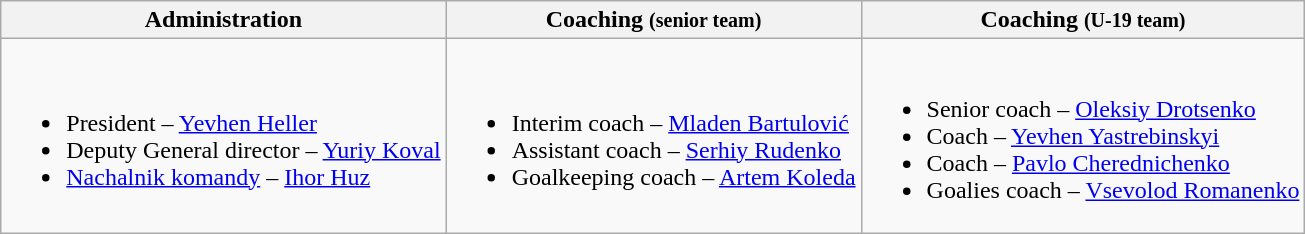<table class="wikitable">
<tr>
<th>Administration</th>
<th>Coaching <small>(senior team)</small></th>
<th>Coaching <small>(U-19 team)</small></th>
</tr>
<tr>
<td><br><ul><li>President – <a href='#'>Yevhen Heller</a></li><li>Deputy General director – <a href='#'>Yuriy Koval</a></li><li><a href='#'>Nachalnik komandy</a> – <a href='#'>Ihor Huz</a></li></ul></td>
<td><br><ul><li>Interim coach –  <a href='#'>Mladen Bartulović</a></li><li>Assistant coach –  <a href='#'>Serhiy Rudenko</a></li><li>Goalkeeping coach –  <a href='#'>Artem Koleda</a></li></ul></td>
<td><br><ul><li>Senior coach –  <a href='#'>Oleksiy Drotsenko</a></li><li>Coach –  <a href='#'>Yevhen Yastrebinskyi</a></li><li>Coach –  <a href='#'>Pavlo Cherednichenko</a></li><li>Goalies coach –  <a href='#'>Vsevolod Romanenko</a></li></ul></td>
</tr>
</table>
